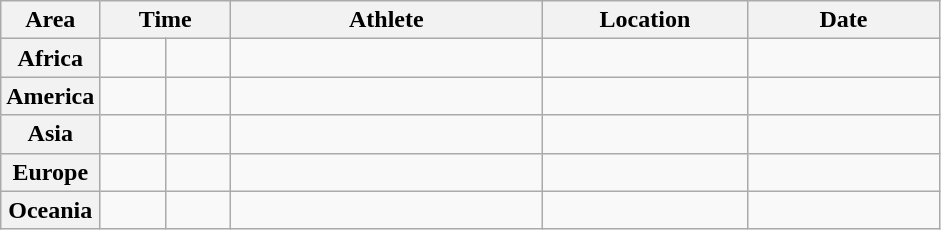<table class="wikitable">
<tr>
<th width="45">Area</th>
<th width="80" colspan="2">Time</th>
<th width="200">Athlete</th>
<th width="130">Location</th>
<th width="120">Date</th>
</tr>
<tr>
<th>Africa</th>
<td align="center"></td>
<td align="center"></td>
<td></td>
<td></td>
<td align="right"></td>
</tr>
<tr>
<th>America</th>
<td align="center"></td>
<td align="center"></td>
<td></td>
<td></td>
<td align="right"></td>
</tr>
<tr>
<th>Asia</th>
<td align="center"></td>
<td align="center"></td>
<td></td>
<td></td>
<td align="right"></td>
</tr>
<tr>
<th>Europe</th>
<td align="center"></td>
<td align="center"></td>
<td></td>
<td></td>
<td align="right"></td>
</tr>
<tr>
<th>Oceania</th>
<td align="center"></td>
<td align="center"></td>
<td></td>
<td></td>
<td align="right"></td>
</tr>
</table>
